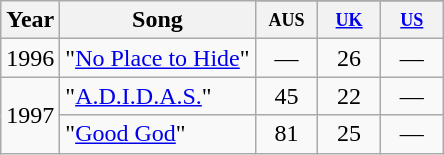<table class="wikitable">
<tr>
<th rowspan="2">Year</th>
<th rowspan="2">Song</th>
</tr>
<tr>
<th style="width:3em;font-size:75%">AUS<br></th>
<th style="width:3em;font-size:75%"><a href='#'>UK</a><br></th>
<th style="width:3em;font-size:75%"><a href='#'>US</a></th>
</tr>
<tr>
<td>1996</td>
<td>"<a href='#'>No Place to Hide</a>"</td>
<td align="center">—</td>
<td align="center">26</td>
<td align="center">—</td>
</tr>
<tr>
<td rowspan="2">1997</td>
<td>"<a href='#'>A.D.I.D.A.S.</a>"</td>
<td align="center">45</td>
<td align="center">22</td>
<td align="center">—</td>
</tr>
<tr>
<td>"<a href='#'>Good God</a>"</td>
<td align="center">81</td>
<td align="center">25</td>
<td align="center">—</td>
</tr>
</table>
